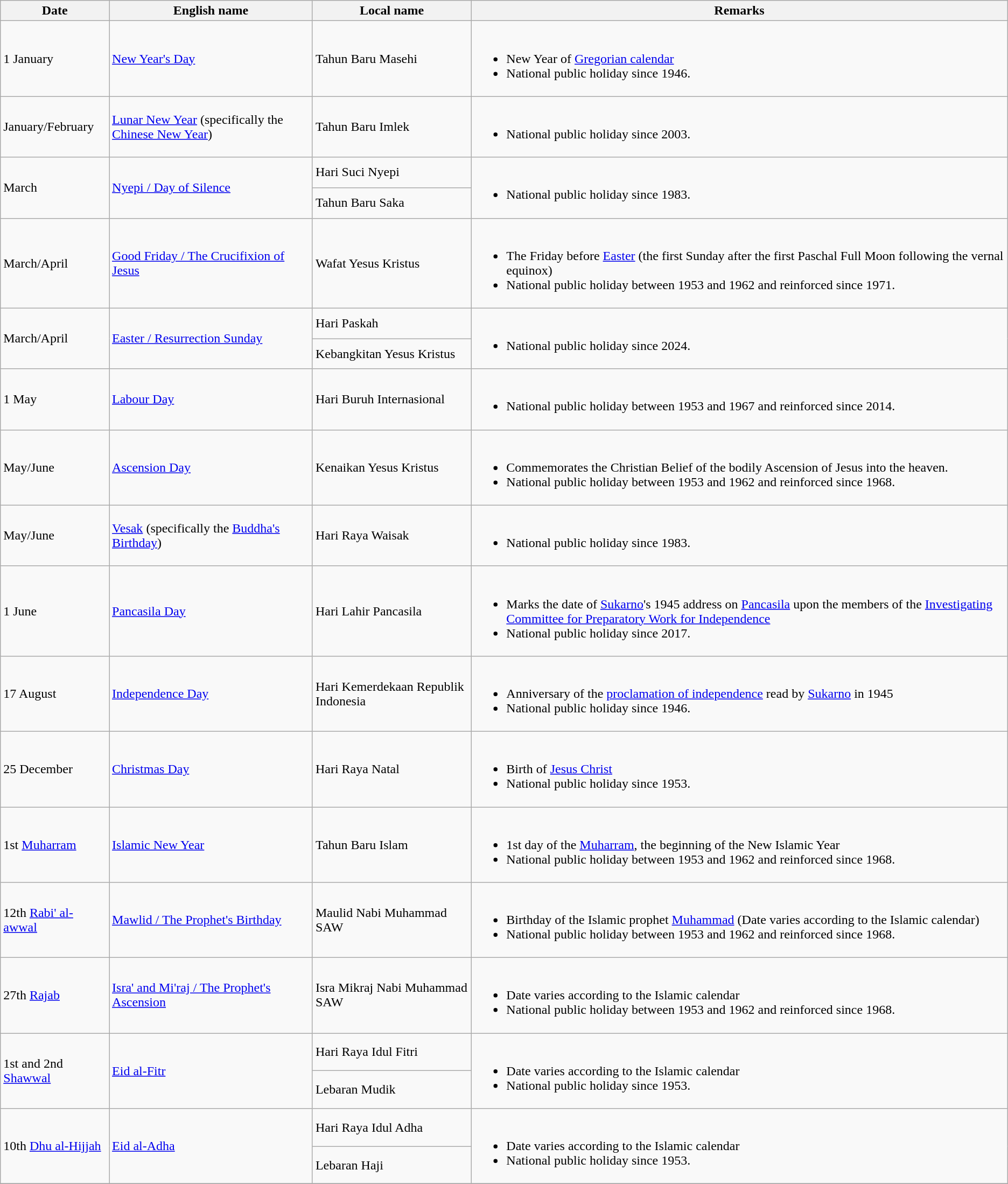<table class="wikitable">
<tr>
<th>Date</th>
<th>English name</th>
<th>Local name</th>
<th>Remarks</th>
</tr>
<tr>
<td>1 January</td>
<td><a href='#'>New Year's Day</a></td>
<td>Tahun Baru Masehi</td>
<td><br><ul><li>New Year of <a href='#'>Gregorian calendar</a></li><li>National public holiday since 1946.</li></ul></td>
</tr>
<tr>
<td>January/February</td>
<td><a href='#'>Lunar New Year</a> (specifically the <a href='#'>Chinese New Year</a>)</td>
<td>Tahun Baru Imlek</td>
<td><br><ul><li>National public holiday since 2003.</li></ul></td>
</tr>
<tr>
<td rowspan=2>March</td>
<td rowspan=2><a href='#'>Nyepi / Day of Silence</a></td>
<td>Hari Suci Nyepi</td>
<td rowspan=2><br><ul><li>National public holiday since 1983.</li></ul></td>
</tr>
<tr>
<td>Tahun Baru Saka</td>
</tr>
<tr>
<td>March/April</td>
<td><a href='#'>Good Friday / The Crucifixion of Jesus</a></td>
<td>Wafat Yesus Kristus</td>
<td><br><ul><li>The Friday before <a href='#'>Easter</a> (the first Sunday after the first Paschal Full Moon following the vernal equinox)</li><li>National public holiday between 1953 and 1962 and reinforced since 1971.</li></ul></td>
</tr>
<tr>
<td rowspan=2>March/April</td>
<td rowspan=2><a href='#'>Easter / Resurrection Sunday</a></td>
<td>Hari Paskah</td>
<td rowspan=2><br><ul><li>National public holiday since 2024.</li></ul></td>
</tr>
<tr>
<td>Kebangkitan Yesus Kristus</td>
</tr>
<tr>
<td>1 May</td>
<td><a href='#'>Labour Day</a></td>
<td>Hari Buruh Internasional</td>
<td><br><ul><li>National public holiday between 1953 and 1967 and reinforced since 2014.</li></ul></td>
</tr>
<tr>
<td>May/June</td>
<td><a href='#'>Ascension Day</a></td>
<td>Kenaikan Yesus Kristus</td>
<td><br><ul><li>Commemorates the Christian Belief of the bodily Ascension of Jesus into the heaven.</li><li>National public holiday between 1953 and 1962 and reinforced since 1968.</li></ul></td>
</tr>
<tr>
<td>May/June</td>
<td><a href='#'>Vesak</a> (specifically the <a href='#'>Buddha's Birthday</a>)</td>
<td>Hari Raya Waisak</td>
<td><br><ul><li>National public holiday since 1983.</li></ul></td>
</tr>
<tr>
<td>1 June</td>
<td><a href='#'>Pancasila Day</a></td>
<td>Hari Lahir Pancasila</td>
<td><br><ul><li>Marks the date of <a href='#'>Sukarno</a>'s 1945 address on <a href='#'>Pancasila</a> upon the members of the <a href='#'>Investigating Committee for Preparatory Work for Independence</a></li><li>National public holiday since 2017.</li></ul></td>
</tr>
<tr>
<td>17 August</td>
<td><a href='#'>Independence Day</a></td>
<td>Hari Kemerdekaan Republik Indonesia</td>
<td><br><ul><li>Anniversary of the <a href='#'>proclamation of independence</a> read by <a href='#'>Sukarno</a> in 1945</li><li>National public holiday since 1946.</li></ul></td>
</tr>
<tr>
<td>25 December</td>
<td><a href='#'>Christmas Day</a></td>
<td>Hari Raya Natal</td>
<td><br><ul><li>Birth of <a href='#'>Jesus Christ</a></li><li>National public holiday since 1953.</li></ul></td>
</tr>
<tr>
<td>1st <a href='#'>Muharram</a></td>
<td><a href='#'>Islamic New Year</a></td>
<td>Tahun Baru Islam</td>
<td><br><ul><li>1st day of the <a href='#'>Muharram</a>, the beginning of the New Islamic Year</li><li>National public holiday between 1953 and 1962 and reinforced since 1968.</li></ul></td>
</tr>
<tr>
<td>12th <a href='#'>Rabi' al-awwal</a></td>
<td><a href='#'>Mawlid / The Prophet's Birthday</a></td>
<td>Maulid Nabi Muhammad SAW</td>
<td><br><ul><li>Birthday of the Islamic prophet <a href='#'>Muhammad</a> (Date varies according to the Islamic calendar)</li><li>National public holiday between 1953 and 1962 and reinforced since 1968.</li></ul></td>
</tr>
<tr>
<td>27th <a href='#'>Rajab</a></td>
<td><a href='#'>Isra' and Mi'raj / The Prophet's Ascension</a></td>
<td>Isra Mikraj Nabi Muhammad SAW</td>
<td><br><ul><li>Date varies according to the Islamic calendar</li><li>National public holiday between 1953 and 1962 and reinforced since 1968.</li></ul></td>
</tr>
<tr>
<td rowspan=2>1st and 2nd <a href='#'>Shawwal</a></td>
<td rowspan=2><a href='#'>Eid al-Fitr</a></td>
<td>Hari Raya Idul Fitri</td>
<td rowspan=2><br><ul><li>Date varies according to the Islamic calendar</li><li>National public holiday since 1953.</li></ul></td>
</tr>
<tr>
<td>Lebaran Mudik</td>
</tr>
<tr>
<td rowspan=2>10th <a href='#'>Dhu al-Hijjah</a></td>
<td rowspan=2><a href='#'>Eid al-Adha</a></td>
<td>Hari Raya Idul Adha</td>
<td rowspan=2><br><ul><li>Date varies according to the Islamic calendar</li><li>National public holiday since 1953.</li></ul></td>
</tr>
<tr>
<td>Lebaran Haji</td>
</tr>
<tr>
</tr>
</table>
